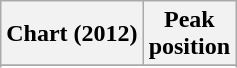<table class="wikitable sortable">
<tr>
<th>Chart (2012)</th>
<th>Peak<br>position</th>
</tr>
<tr>
</tr>
<tr>
</tr>
</table>
